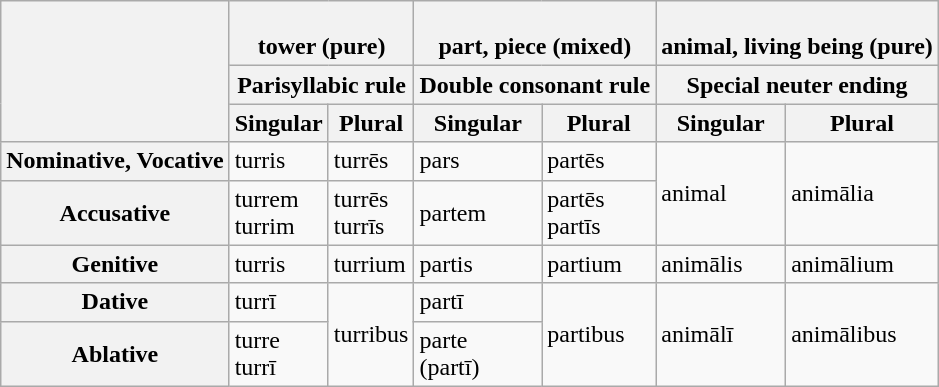<table class="wikitable">
<tr>
<th rowspan="3"></th>
<th colspan="2"><br>tower  (pure)</th>
<th colspan="2"><br>part, piece  (mixed)</th>
<th colspan="2"><br> animal, living being  (pure)</th>
</tr>
<tr>
<th colspan="2">Parisyllabic rule</th>
<th colspan="2">Double consonant rule</th>
<th colspan="2">Special neuter ending</th>
</tr>
<tr>
<th>Singular</th>
<th>Plural</th>
<th>Singular</th>
<th>Plural</th>
<th>Singular</th>
<th>Plural</th>
</tr>
<tr>
<th>Nominative,  Vocative</th>
<td>turris</td>
<td>turrēs</td>
<td>pars</td>
<td>partēs</td>
<td rowspan="2">animal</td>
<td rowspan="2">animālia</td>
</tr>
<tr>
<th>Accusative</th>
<td>turrem<br>turrim</td>
<td>turrēs<br>turrīs</td>
<td>partem</td>
<td>partēs<br>partīs</td>
</tr>
<tr>
<th>Genitive</th>
<td>turris</td>
<td>turrium</td>
<td>partis</td>
<td>partium</td>
<td>animālis</td>
<td>animālium</td>
</tr>
<tr>
<th>Dative</th>
<td>turrī</td>
<td rowspan="2">turribus</td>
<td>partī</td>
<td rowspan="2">partibus</td>
<td rowspan="2">animālī</td>
<td rowspan="2">animālibus</td>
</tr>
<tr>
<th>Ablative</th>
<td>turre<br>turrī</td>
<td>parte<br>(partī)</td>
</tr>
</table>
